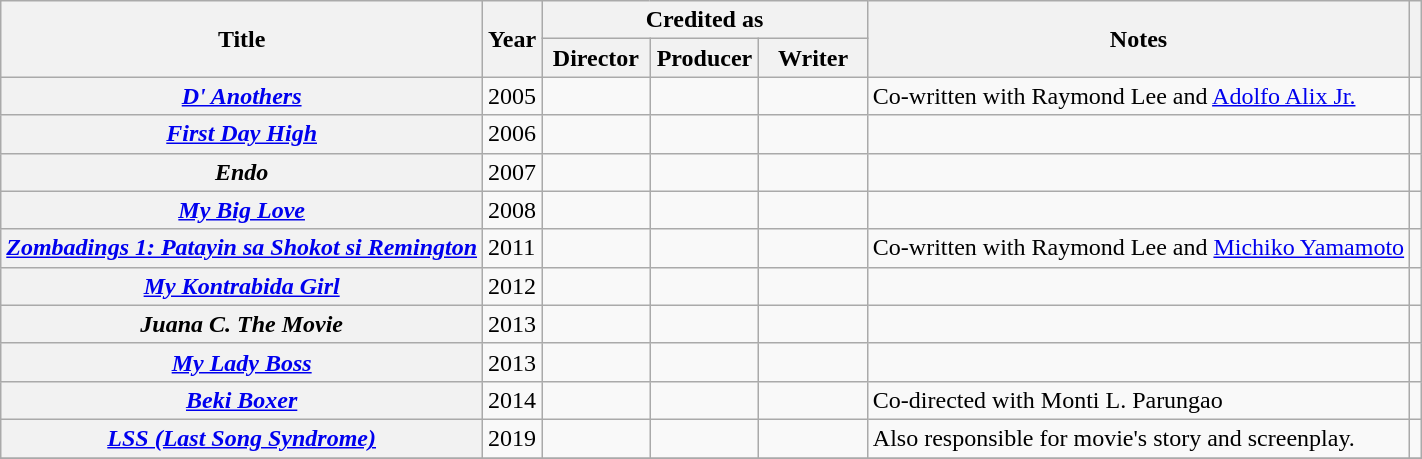<table class="wikitable sortable plainrowheaders" style="margin-right: 0;">
<tr>
<th rowspan="2" scope="col">Title</th>
<th rowspan="2" scope="col">Year</th>
<th colspan="3" scope="col">Credited as</th>
<th rowspan="2" scope="col" class="unsortable">Notes</th>
<th rowspan="2" scope="col" class="unsortable"></th>
</tr>
<tr>
<th width=65>Director</th>
<th width=65>Producer</th>
<th width=65>Writer</th>
</tr>
<tr>
<th scope="row"><em><a href='#'>D' Anothers</a></em></th>
<td>2005</td>
<td></td>
<td></td>
<td></td>
<td>Co-written with Raymond Lee and <a href='#'>Adolfo Alix Jr.</a></td>
<td align="center"></td>
</tr>
<tr>
<th scope="row"><em><a href='#'>First Day High</a></em></th>
<td>2006</td>
<td></td>
<td></td>
<td></td>
<td></td>
<td align="center"></td>
</tr>
<tr>
<th scope="row"><em>Endo</em></th>
<td>2007</td>
<td></td>
<td></td>
<td></td>
<td></td>
<td align="center"></td>
</tr>
<tr>
<th scope="row"><em><a href='#'>My Big Love</a></em></th>
<td>2008</td>
<td></td>
<td></td>
<td></td>
<td></td>
<td align="center"></td>
</tr>
<tr>
<th scope="row"><em><a href='#'>Zombadings 1: Patayin sa Shokot si Remington</a></em></th>
<td>2011</td>
<td></td>
<td></td>
<td></td>
<td>Co-written with Raymond Lee and <a href='#'>Michiko Yamamoto</a></td>
<td align="center"></td>
</tr>
<tr>
<th scope="row"><em><a href='#'>My Kontrabida Girl</a></em></th>
<td>2012</td>
<td></td>
<td></td>
<td></td>
<td></td>
<td align="center"></td>
</tr>
<tr>
<th scope="row"><em>Juana C. The Movie</em></th>
<td>2013</td>
<td></td>
<td></td>
<td></td>
<td></td>
<td align="center"></td>
</tr>
<tr>
<th scope="row"><em><a href='#'>My Lady Boss</a></em></th>
<td>2013</td>
<td></td>
<td></td>
<td></td>
<td></td>
<td align="center"></td>
</tr>
<tr>
<th scope="row"><em><a href='#'>Beki Boxer</a></em></th>
<td>2014</td>
<td></td>
<td></td>
<td></td>
<td>Co-directed with Monti L. Parungao</td>
<td align="center"></td>
</tr>
<tr>
<th scope="row"><em><a href='#'>LSS (Last Song Syndrome)</a></em></th>
<td>2019</td>
<td></td>
<td></td>
<td></td>
<td>Also responsible for movie's story and screenplay.</td>
<td align="center"></td>
</tr>
<tr>
</tr>
</table>
